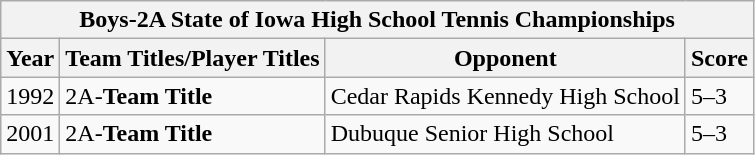<table class="wikitable sortable">
<tr>
<th colspan="4">Boys-2A State of Iowa High School Tennis Championships</th>
</tr>
<tr>
<th scope="col">Year</th>
<th scope="col">Team Titles/Player Titles</th>
<th scope="col">Opponent</th>
<th scope="col">Score</th>
</tr>
<tr>
<td align=center>1992</td>
<td>2A-<strong>Team Title</strong></td>
<td>Cedar Rapids Kennedy High School</td>
<td>5–3</td>
</tr>
<tr>
<td align=center>2001</td>
<td>2A-<strong>Team Title</strong></td>
<td>Dubuque Senior High School</td>
<td>5–3</td>
</tr>
</table>
